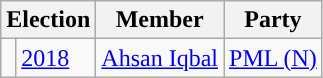<table class="wikitable">
<tr>
<th colspan="2">Election</th>
<th>Member</th>
<th>Party</th>
</tr>
<tr>
<td style="background-color: "></td>
<td><a href='#'>2018</a></td>
<td><a href='#'>Ahsan Iqbal</a></td>
<td><a href='#'>PML (N)</a></td>
</tr>
</table>
